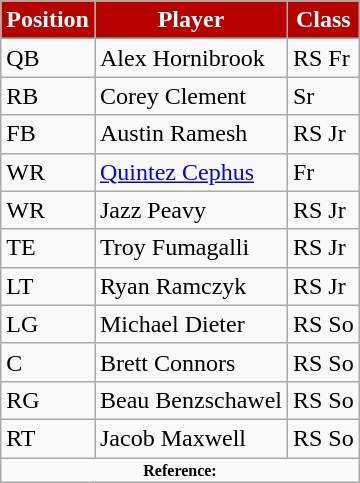<table class="wikitable">
<tr>
<th style="background:#B70101; color:#fff;">Position</th>
<th style="background:#B70101; color:#fff;">Player</th>
<th style="background:#B70101; color:#fff;">Class</th>
</tr>
<tr>
<td>QB</td>
<td>Alex Hornibrook</td>
<td>RS Fr</td>
</tr>
<tr>
<td>RB</td>
<td>Corey Clement</td>
<td>Sr</td>
</tr>
<tr>
<td>FB</td>
<td>Austin Ramesh</td>
<td>RS Jr</td>
</tr>
<tr>
<td>WR</td>
<td><a href='#'>Quintez Cephus</a></td>
<td>Fr</td>
</tr>
<tr>
<td>WR</td>
<td>Jazz Peavy</td>
<td>RS Jr</td>
</tr>
<tr>
<td>TE</td>
<td>Troy Fumagalli</td>
<td>RS Jr</td>
</tr>
<tr>
<td>LT</td>
<td>Ryan Ramczyk</td>
<td>RS Jr</td>
</tr>
<tr>
<td>LG</td>
<td>Michael Dieter</td>
<td>RS So</td>
</tr>
<tr>
<td>C</td>
<td>Brett Connors</td>
<td>RS So</td>
</tr>
<tr>
<td>RG</td>
<td>Beau Benzschawel</td>
<td>RS So</td>
</tr>
<tr>
<td>RT</td>
<td>Jacob Maxwell</td>
<td>RS So</td>
</tr>
<tr>
<td colspan="3"  style="font-size:8pt; text-align:center;"><strong>Reference:</strong></td>
</tr>
</table>
